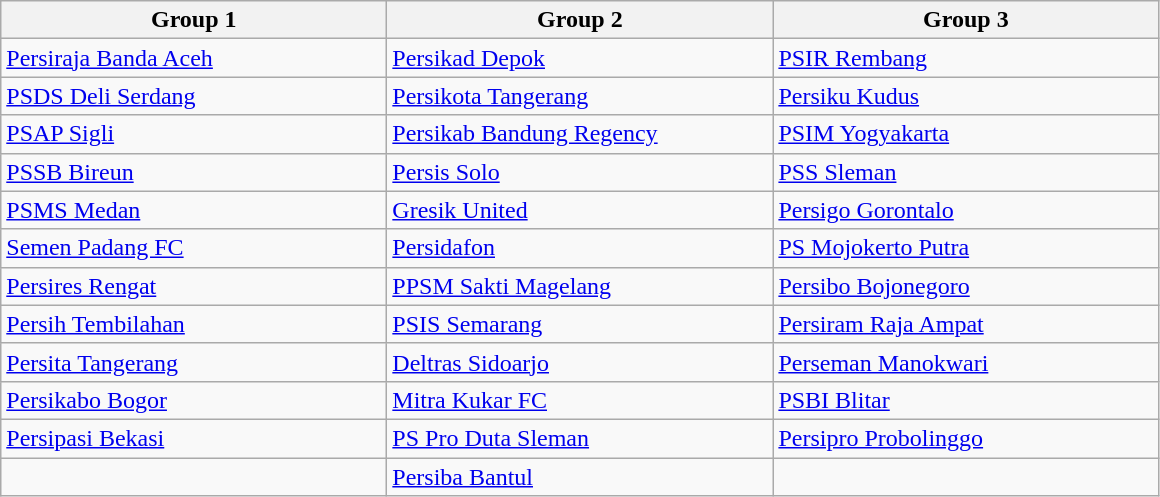<table class="wikitable sortable">
<tr>
<th width = "250">Group 1</th>
<th width = "250">Group 2</th>
<th Width = "250">Group 3</th>
</tr>
<tr>
<td align = "left"><a href='#'>Persiraja Banda Aceh</a></td>
<td align = "left"><a href='#'>Persikad Depok</a></td>
<td align = "left"><a href='#'>PSIR Rembang</a></td>
</tr>
<tr>
<td align = "left"><a href='#'>PSDS Deli Serdang</a></td>
<td align = "left"><a href='#'>Persikota Tangerang</a></td>
<td align = "left"><a href='#'>Persiku Kudus</a></td>
</tr>
<tr>
<td align = "left"><a href='#'>PSAP Sigli</a></td>
<td align = "left"><a href='#'>Persikab Bandung Regency</a></td>
<td align = "left"><a href='#'>PSIM Yogyakarta</a></td>
</tr>
<tr>
<td align = "left"><a href='#'>PSSB Bireun</a></td>
<td align = "left"><a href='#'>Persis Solo</a></td>
<td align = "left"><a href='#'>PSS Sleman</a></td>
</tr>
<tr>
<td align = "left"><a href='#'>PSMS Medan</a></td>
<td align = "left"><a href='#'>Gresik United</a></td>
<td align = "left"><a href='#'>Persigo Gorontalo</a></td>
</tr>
<tr>
<td align = "left"><a href='#'>Semen Padang FC</a></td>
<td align = "left"><a href='#'>Persidafon</a></td>
<td align = "left"><a href='#'>PS Mojokerto Putra</a></td>
</tr>
<tr>
<td align = "left"><a href='#'>Persires Rengat</a></td>
<td align = "left"><a href='#'>PPSM Sakti Magelang</a></td>
<td align = "left"><a href='#'>Persibo Bojonegoro</a></td>
</tr>
<tr>
<td align = "left"><a href='#'>Persih Tembilahan</a></td>
<td align = "left"><a href='#'>PSIS Semarang</a></td>
<td align = "left"><a href='#'>Persiram Raja Ampat</a></td>
</tr>
<tr>
<td align = "left"><a href='#'>Persita Tangerang</a></td>
<td align = "left"><a href='#'>Deltras Sidoarjo</a></td>
<td align = "left"><a href='#'>Perseman Manokwari</a></td>
</tr>
<tr>
<td align = "left"><a href='#'>Persikabo Bogor</a></td>
<td align = "left"><a href='#'>Mitra Kukar FC</a></td>
<td align = "left"><a href='#'>PSBI Blitar</a></td>
</tr>
<tr>
<td align = "left"><a href='#'>Persipasi Bekasi</a></td>
<td align = "left"><a href='#'>PS Pro Duta Sleman</a></td>
<td align = "left"><a href='#'>Persipro Probolinggo</a></td>
</tr>
<tr>
<td align = "left"></td>
<td align = "left"><a href='#'>Persiba Bantul</a></td>
<td align = "left"></td>
</tr>
</table>
